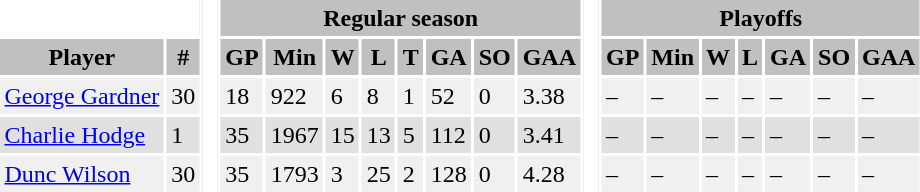<table BORDER="0" CELLPADDING="3" CELLSPACING="2" ID="Table1">
<tr style="text-align:center; background:silver;">
<th colspan="2" style="text-align:center; background:#fff;"> </th>
<th rowspan="99" style="text-align:center; background:#fff;"> </th>
<th style="text-align:center;" colspan="8">Regular season</th>
<th rowspan="99" style="text-align:center; background:#fff;"> </th>
<th style="text-align:center;" colspan="7">Playoffs</th>
</tr>
<tr style="text-align:center; background:silver;">
<th style="text-align:center;">Player</th>
<th style="text-align:center;">#</th>
<th style="text-align:center;">GP</th>
<th style="text-align:center;">Min</th>
<th style="text-align:center;">W</th>
<th style="text-align:center;">L</th>
<th style="text-align:center;">T</th>
<th style="text-align:center;">GA</th>
<th style="text-align:center;">SO</th>
<th style="text-align:center;">GAA</th>
<th style="text-align:center;">GP</th>
<th style="text-align:center;">Min</th>
<th style="text-align:center;">W</th>
<th style="text-align:center;">L</th>
<th style="text-align:center;">GA</th>
<th style="text-align:center;">SO</th>
<th style="text-align:center;">GAA</th>
</tr>
<tr style="background:#f0f0f0;">
<td><a href='#'>George Gardner</a></td>
<td>30</td>
<td>18</td>
<td>922</td>
<td>6</td>
<td>8</td>
<td>1</td>
<td>52</td>
<td>0</td>
<td>3.38</td>
<td>–</td>
<td>–</td>
<td>–</td>
<td>–</td>
<td>–</td>
<td>–</td>
<td>–</td>
</tr>
<tr style="background:#e0e0e0;">
<td><a href='#'>Charlie Hodge</a></td>
<td>1</td>
<td>35</td>
<td>1967</td>
<td>15</td>
<td>13</td>
<td>5</td>
<td>112</td>
<td>0</td>
<td>3.41</td>
<td>–</td>
<td>–</td>
<td>–</td>
<td>–</td>
<td>–</td>
<td>–</td>
<td>–</td>
</tr>
<tr style="background:#f0f0f0;">
<td><a href='#'>Dunc Wilson</a></td>
<td>30</td>
<td>35</td>
<td>1793</td>
<td>3</td>
<td>25</td>
<td>2</td>
<td>128</td>
<td>0</td>
<td>4.28</td>
<td>–</td>
<td>–</td>
<td>–</td>
<td>–</td>
<td>–</td>
<td>–</td>
<td>–</td>
</tr>
</table>
